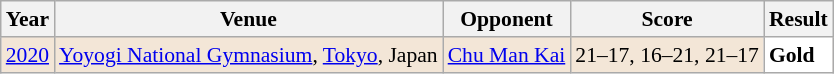<table class="sortable wikitable" style="font-size: 90%;">
<tr>
<th>Year</th>
<th>Venue</th>
<th>Opponent</th>
<th>Score</th>
<th>Result</th>
</tr>
<tr style="background:#F3E6D7">
<td align="center"><a href='#'>2020</a></td>
<td align="left"><a href='#'>Yoyogi National Gymnasium</a>, <a href='#'>Tokyo</a>, Japan</td>
<td align="left"> <a href='#'>Chu Man Kai</a></td>
<td align="left">21–17, 16–21, 21–17</td>
<td style="text-align:left; background:white"> <strong>Gold</strong></td>
</tr>
</table>
